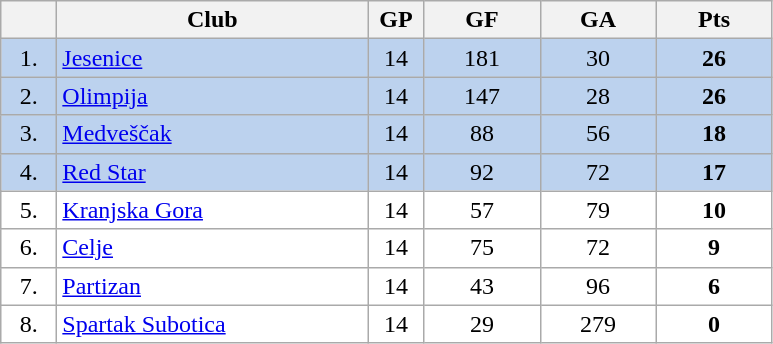<table class="wikitable">
<tr>
<th width="30"></th>
<th width="200">Club</th>
<th width="30">GP</th>
<th width="70">GF</th>
<th width="70">GA</th>
<th width="70">Pts</th>
</tr>
<tr bgcolor="#BCD2EE" align="center">
<td>1.</td>
<td align="left"><a href='#'>Jesenice</a></td>
<td>14</td>
<td>181</td>
<td>30</td>
<td><strong>26</strong></td>
</tr>
<tr bgcolor="#BCD2EE" align="center">
<td>2.</td>
<td align="left"><a href='#'>Olimpija</a></td>
<td>14</td>
<td>147</td>
<td>28</td>
<td><strong>26</strong></td>
</tr>
<tr bgcolor="#BCD2EE" align="center">
<td>3.</td>
<td align="left"><a href='#'>Medveščak</a></td>
<td>14</td>
<td>88</td>
<td>56</td>
<td><strong>18</strong></td>
</tr>
<tr bgcolor="#BCD2EE" align="center">
<td>4.</td>
<td align="left"><a href='#'>Red Star</a></td>
<td>14</td>
<td>92</td>
<td>72</td>
<td><strong>17</strong></td>
</tr>
<tr bgcolor="#FFFFFF" align="center">
<td>5.</td>
<td align="left"><a href='#'>Kranjska Gora</a></td>
<td>14</td>
<td>57</td>
<td>79</td>
<td><strong>10</strong></td>
</tr>
<tr bgcolor="#FFFFFF" align="center">
<td>6.</td>
<td align="left"><a href='#'>Celje</a></td>
<td>14</td>
<td>75</td>
<td>72</td>
<td><strong>9</strong></td>
</tr>
<tr bgcolor="#FFFFFF" align="center">
<td>7.</td>
<td align="left"><a href='#'>Partizan</a></td>
<td>14</td>
<td>43</td>
<td>96</td>
<td><strong>6</strong></td>
</tr>
<tr bgcolor="#FFFFFF" align="center">
<td>8.</td>
<td align="left"><a href='#'>Spartak Subotica</a></td>
<td>14</td>
<td>29</td>
<td>279</td>
<td><strong>0</strong></td>
</tr>
</table>
